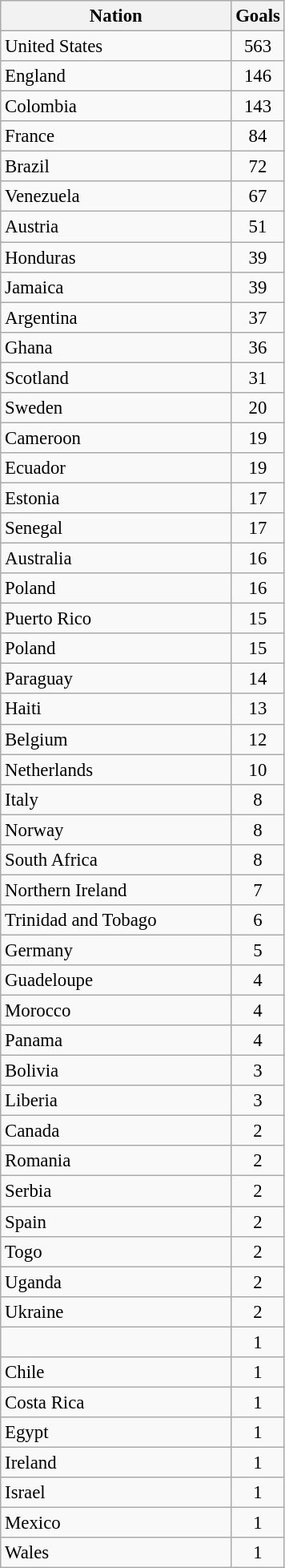<table class="wikitable sortable" style="font-size: 95%; text-align: center;">
<tr>
<th width=185>Nation</th>
<th width=30>Goals</th>
</tr>
<tr>
<td align="left"> United States</td>
<td>563</td>
</tr>
<tr>
<td align="left"> England</td>
<td>146</td>
</tr>
<tr>
<td align="left"> Colombia</td>
<td>143</td>
</tr>
<tr>
<td align="left"> France</td>
<td>84</td>
</tr>
<tr>
<td align="left"> Brazil</td>
<td>72</td>
</tr>
<tr>
<td align="left"> Venezuela</td>
<td>67</td>
</tr>
<tr>
<td align="left"> Austria</td>
<td>51</td>
</tr>
<tr>
<td align="left"> Honduras</td>
<td>39</td>
</tr>
<tr>
<td align="left"> Jamaica</td>
<td>39</td>
</tr>
<tr>
<td align="left"> Argentina</td>
<td>37</td>
</tr>
<tr>
<td align="left"> Ghana</td>
<td>36</td>
</tr>
<tr>
<td align="left"> Scotland</td>
<td>31</td>
</tr>
<tr>
<td align="left"> Sweden</td>
<td>20</td>
</tr>
<tr>
<td align="left"> Cameroon</td>
<td>19</td>
</tr>
<tr>
<td align="left"> Ecuador</td>
<td>19</td>
</tr>
<tr>
<td align="left"> Estonia</td>
<td>17</td>
</tr>
<tr>
<td align="left"> Senegal</td>
<td>17</td>
</tr>
<tr>
<td align="left"> Australia</td>
<td>16</td>
</tr>
<tr>
<td align="left"> Poland</td>
<td>16</td>
</tr>
<tr>
<td align="left"> Puerto Rico</td>
<td>15</td>
</tr>
<tr>
<td align="left"> Poland</td>
<td>15</td>
</tr>
<tr>
<td align="left"> Paraguay</td>
<td>14</td>
</tr>
<tr>
<td align="left"> Haiti</td>
<td>13</td>
</tr>
<tr>
<td align="left"> Belgium</td>
<td>12</td>
</tr>
<tr>
<td align="left"> Netherlands</td>
<td>10</td>
</tr>
<tr>
<td align="left"> Italy</td>
<td>8</td>
</tr>
<tr>
<td align="left"> Norway</td>
<td>8</td>
</tr>
<tr>
<td align="left"> South Africa</td>
<td>8</td>
</tr>
<tr>
<td align="left"> Northern Ireland</td>
<td>7</td>
</tr>
<tr>
<td align="left"> Trinidad and Tobago</td>
<td>6</td>
</tr>
<tr>
<td align="left"> Germany</td>
<td>5</td>
</tr>
<tr>
<td align="left"> Guadeloupe</td>
<td>4</td>
</tr>
<tr>
<td align="left"> Morocco</td>
<td>4</td>
</tr>
<tr>
<td align="left"> Panama</td>
<td>4</td>
</tr>
<tr>
<td align="left"> Bolivia</td>
<td>3</td>
</tr>
<tr>
<td align="left"> Liberia</td>
<td>3</td>
</tr>
<tr>
<td align="left"> Canada</td>
<td>2</td>
</tr>
<tr>
<td align="left"> Romania</td>
<td>2</td>
</tr>
<tr>
<td align="left"> Serbia</td>
<td>2</td>
</tr>
<tr>
<td align="left"> Spain</td>
<td>2</td>
</tr>
<tr>
<td align="left"> Togo</td>
<td>2</td>
</tr>
<tr>
<td align="left"> Uganda</td>
<td>2</td>
</tr>
<tr>
<td align="left"> Ukraine</td>
<td>2</td>
</tr>
<tr>
<td align="left"></td>
<td>1</td>
</tr>
<tr>
<td align="left"> Chile</td>
<td>1</td>
</tr>
<tr>
<td align="left"> Costa Rica</td>
<td>1</td>
</tr>
<tr>
<td align="left"> Egypt</td>
<td>1</td>
</tr>
<tr>
<td align="left"> Ireland</td>
<td>1</td>
</tr>
<tr>
<td align="left"> Israel</td>
<td>1</td>
</tr>
<tr>
<td align="left"> Mexico</td>
<td>1</td>
</tr>
<tr>
<td align="left"> Wales</td>
<td>1</td>
</tr>
</table>
